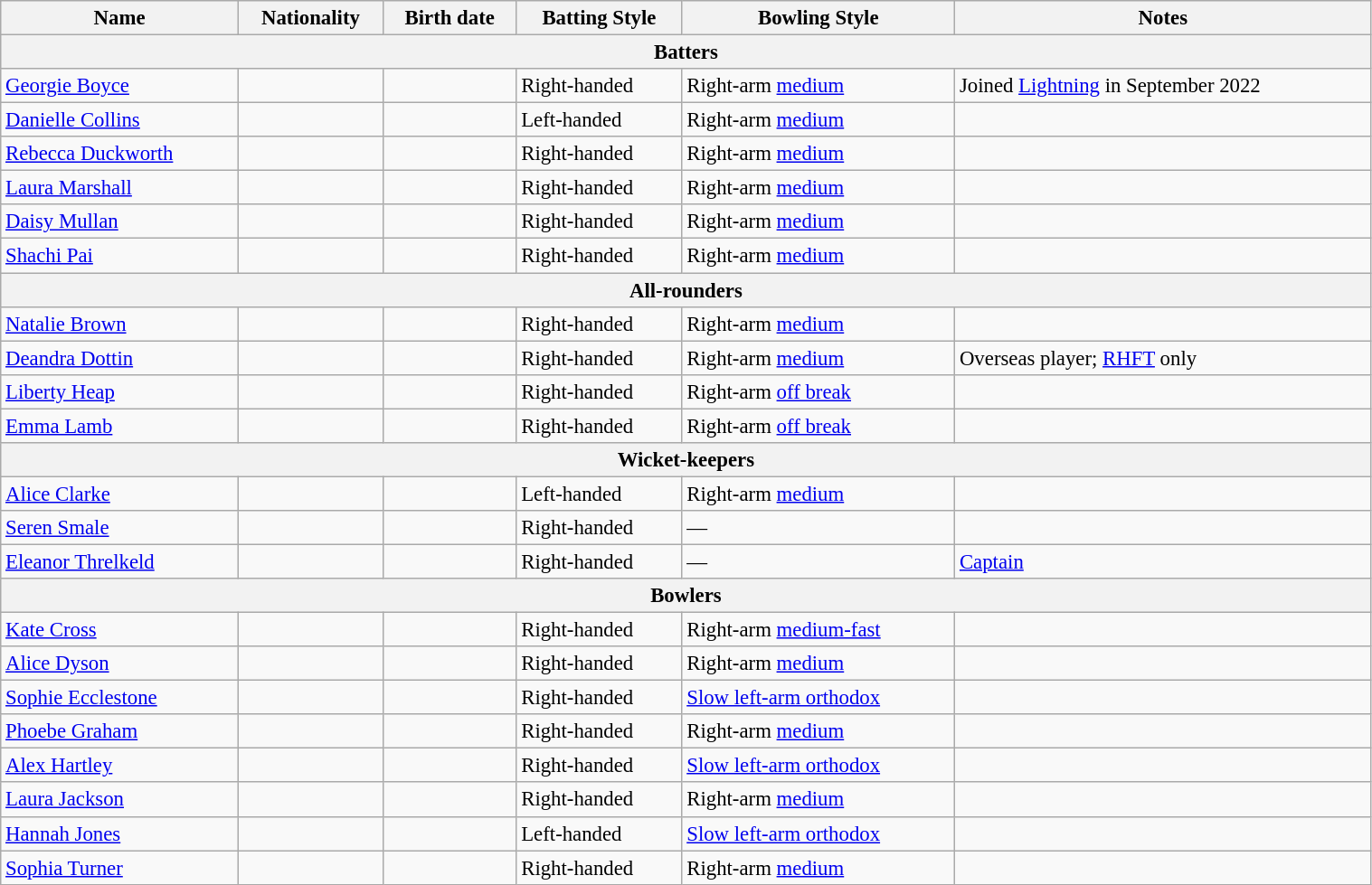<table class="wikitable"  style="font-size:95%; width:80%;">
<tr>
<th>Name</th>
<th>Nationality</th>
<th>Birth date</th>
<th>Batting Style</th>
<th>Bowling Style</th>
<th>Notes</th>
</tr>
<tr>
<th colspan="7">Batters</th>
</tr>
<tr>
<td><a href='#'>Georgie Boyce</a></td>
<td></td>
<td></td>
<td>Right-handed</td>
<td>Right-arm <a href='#'>medium</a></td>
<td>Joined <a href='#'>Lightning</a> in September 2022</td>
</tr>
<tr>
<td><a href='#'>Danielle Collins</a></td>
<td></td>
<td></td>
<td>Left-handed</td>
<td>Right-arm <a href='#'>medium</a></td>
<td></td>
</tr>
<tr>
<td><a href='#'>Rebecca Duckworth</a></td>
<td></td>
<td></td>
<td>Right-handed</td>
<td>Right-arm <a href='#'>medium</a></td>
<td></td>
</tr>
<tr>
<td><a href='#'>Laura Marshall</a></td>
<td></td>
<td></td>
<td>Right-handed</td>
<td>Right-arm <a href='#'>medium</a></td>
<td></td>
</tr>
<tr>
<td><a href='#'>Daisy Mullan</a></td>
<td></td>
<td></td>
<td>Right-handed</td>
<td>Right-arm <a href='#'>medium</a></td>
<td></td>
</tr>
<tr>
<td><a href='#'>Shachi Pai</a></td>
<td></td>
<td></td>
<td>Right-handed</td>
<td>Right-arm <a href='#'>medium</a></td>
<td></td>
</tr>
<tr>
<th colspan="7">All-rounders</th>
</tr>
<tr>
<td><a href='#'>Natalie Brown</a></td>
<td></td>
<td></td>
<td>Right-handed</td>
<td>Right-arm <a href='#'>medium</a></td>
<td></td>
</tr>
<tr>
<td><a href='#'>Deandra Dottin</a></td>
<td></td>
<td></td>
<td>Right-handed</td>
<td>Right-arm <a href='#'>medium</a></td>
<td>Overseas player; <a href='#'>RHFT</a> only</td>
</tr>
<tr>
<td><a href='#'>Liberty Heap</a></td>
<td></td>
<td></td>
<td>Right-handed</td>
<td>Right-arm <a href='#'>off break</a></td>
<td></td>
</tr>
<tr>
<td><a href='#'>Emma Lamb</a></td>
<td></td>
<td></td>
<td>Right-handed</td>
<td>Right-arm <a href='#'>off break</a></td>
<td></td>
</tr>
<tr>
<th colspan="7">Wicket-keepers</th>
</tr>
<tr>
<td><a href='#'>Alice Clarke</a></td>
<td></td>
<td></td>
<td>Left-handed</td>
<td>Right-arm <a href='#'>medium</a></td>
<td></td>
</tr>
<tr>
<td><a href='#'>Seren Smale</a></td>
<td></td>
<td></td>
<td>Right-handed</td>
<td>—</td>
<td></td>
</tr>
<tr>
<td><a href='#'>Eleanor Threlkeld</a></td>
<td></td>
<td></td>
<td>Right-handed</td>
<td>—</td>
<td><a href='#'>Captain</a></td>
</tr>
<tr>
<th colspan="7">Bowlers</th>
</tr>
<tr>
<td><a href='#'>Kate Cross</a></td>
<td></td>
<td></td>
<td>Right-handed</td>
<td>Right-arm <a href='#'>medium-fast</a></td>
<td></td>
</tr>
<tr>
<td><a href='#'>Alice Dyson</a></td>
<td></td>
<td></td>
<td>Right-handed</td>
<td>Right-arm <a href='#'>medium</a></td>
<td></td>
</tr>
<tr>
<td><a href='#'>Sophie Ecclestone</a></td>
<td></td>
<td></td>
<td>Right-handed</td>
<td><a href='#'>Slow left-arm orthodox</a></td>
<td></td>
</tr>
<tr>
<td><a href='#'>Phoebe Graham</a></td>
<td></td>
<td></td>
<td>Right-handed</td>
<td>Right-arm <a href='#'>medium</a></td>
<td></td>
</tr>
<tr>
<td><a href='#'>Alex Hartley</a></td>
<td></td>
<td></td>
<td>Right-handed</td>
<td><a href='#'>Slow left-arm orthodox</a></td>
<td></td>
</tr>
<tr>
<td><a href='#'>Laura Jackson</a></td>
<td></td>
<td></td>
<td>Right-handed</td>
<td>Right-arm <a href='#'>medium</a></td>
<td></td>
</tr>
<tr>
<td><a href='#'>Hannah Jones</a></td>
<td></td>
<td></td>
<td>Left-handed</td>
<td><a href='#'>Slow left-arm orthodox</a></td>
<td></td>
</tr>
<tr>
<td><a href='#'>Sophia Turner</a></td>
<td></td>
<td></td>
<td>Right-handed</td>
<td>Right-arm <a href='#'>medium</a></td>
<td></td>
</tr>
</table>
